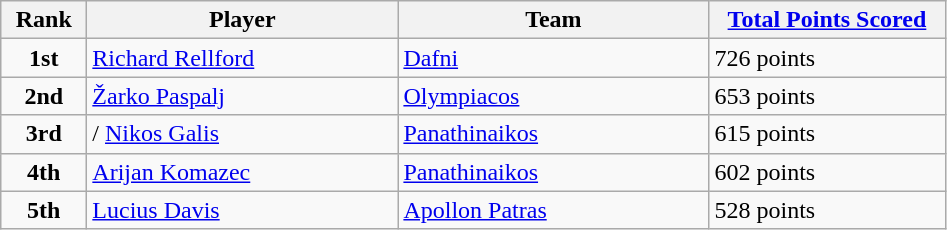<table class="wikitable sortable">
<tr>
<th style="width:50px;">Rank</th>
<th style="width:200px;">Player</th>
<th style="width:200px;">Team</th>
<th style="width:150px;"><a href='#'>Total Points Scored</a></th>
</tr>
<tr>
<td style="text-align:center;"><strong>1st</strong></td>
<td> <a href='#'>Richard Rellford</a></td>
<td><a href='#'>Dafni</a></td>
<td>726 points</td>
</tr>
<tr>
<td style="text-align:center;"><strong>2nd</strong></td>
<td> <a href='#'>Žarko Paspalj</a></td>
<td><a href='#'>Olympiacos</a></td>
<td>653 points</td>
</tr>
<tr>
<td style="text-align:center;"><strong>3rd</strong></td>
<td>/ <a href='#'>Nikos Galis</a></td>
<td><a href='#'>Panathinaikos</a></td>
<td>615 points</td>
</tr>
<tr>
<td style="text-align:center;"><strong>4th</strong></td>
<td> <a href='#'>Arijan Komazec</a></td>
<td><a href='#'>Panathinaikos</a></td>
<td>602 points</td>
</tr>
<tr>
<td style="text-align:center;"><strong>5th</strong></td>
<td> <a href='#'>Lucius Davis</a></td>
<td><a href='#'>Apollon Patras</a></td>
<td>528 points</td>
</tr>
</table>
